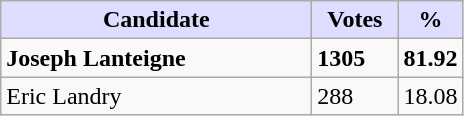<table class="wikitable">
<tr>
<th style="background:#ddf; width:200px;">Candidate</th>
<th style="background:#ddf; width:50px;">Votes</th>
<th style="background:#ddf; width:30px;">%</th>
</tr>
<tr>
<td><strong>Joseph Lanteigne</strong></td>
<td><strong>1305</strong></td>
<td><strong>81.92</strong></td>
</tr>
<tr>
<td>Eric Landry</td>
<td>288</td>
<td>18.08</td>
</tr>
</table>
